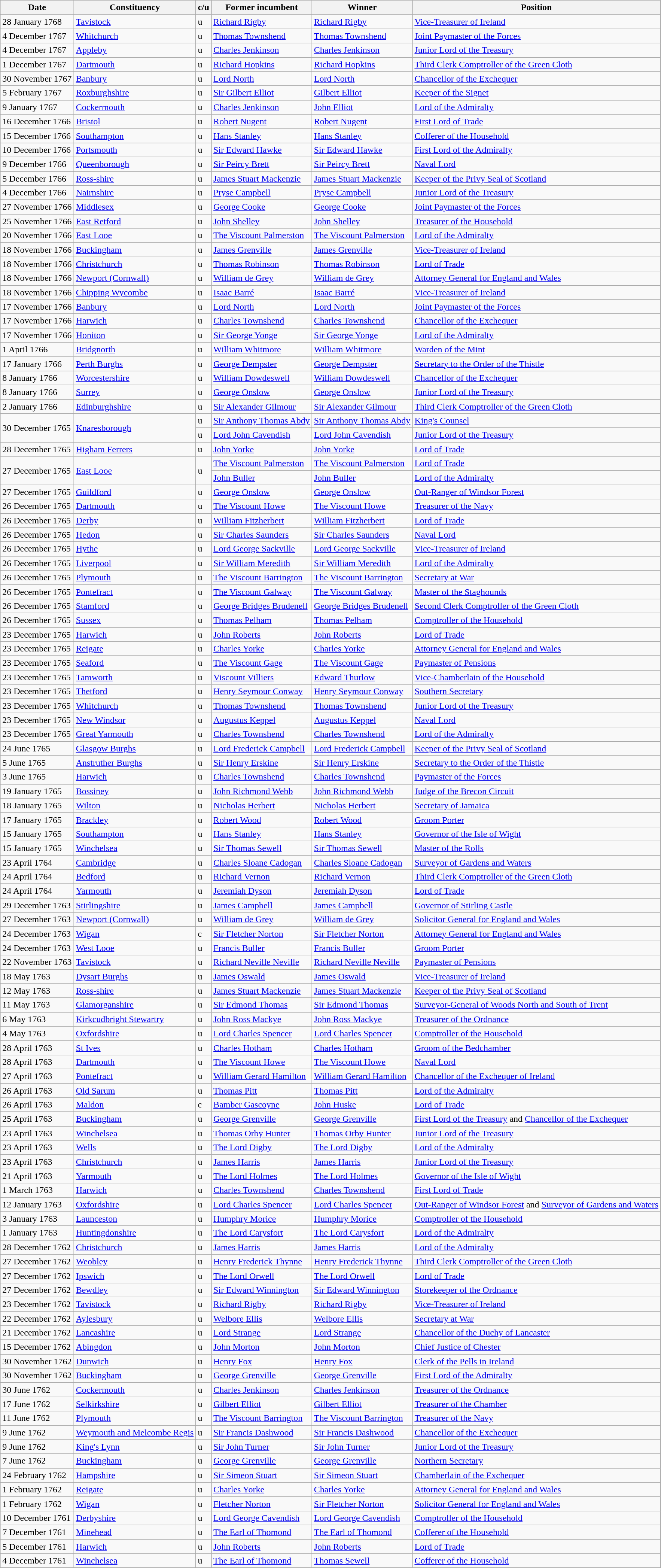<table class="wikitable">
<tr>
<th>Date</th>
<th>Constituency</th>
<th>c/u</th>
<th>Former incumbent</th>
<th>Winner</th>
<th>Position</th>
</tr>
<tr>
<td>28 January 1768</td>
<td><a href='#'>Tavistock</a></td>
<td>u</td>
<td><a href='#'>Richard Rigby</a></td>
<td><a href='#'>Richard Rigby</a></td>
<td><a href='#'>Vice-Treasurer of Ireland</a></td>
</tr>
<tr>
<td>4 December 1767</td>
<td><a href='#'>Whitchurch</a></td>
<td>u</td>
<td><a href='#'>Thomas Townshend</a></td>
<td><a href='#'>Thomas Townshend</a></td>
<td><a href='#'>Joint Paymaster of the Forces</a></td>
</tr>
<tr>
<td>4 December 1767</td>
<td><a href='#'>Appleby</a></td>
<td>u</td>
<td><a href='#'>Charles Jenkinson</a></td>
<td><a href='#'>Charles Jenkinson</a></td>
<td><a href='#'>Junior Lord of the Treasury</a></td>
</tr>
<tr>
<td>1 December 1767</td>
<td><a href='#'>Dartmouth</a></td>
<td>u</td>
<td><a href='#'>Richard Hopkins</a></td>
<td><a href='#'>Richard Hopkins</a></td>
<td><a href='#'>Third Clerk Comptroller of the Green Cloth</a></td>
</tr>
<tr>
<td>30 November 1767</td>
<td><a href='#'>Banbury</a></td>
<td>u</td>
<td><a href='#'>Lord North</a></td>
<td><a href='#'>Lord North</a></td>
<td><a href='#'>Chancellor of the Exchequer</a></td>
</tr>
<tr>
<td>5 February 1767</td>
<td><a href='#'>Roxburghshire</a></td>
<td>u</td>
<td><a href='#'>Sir Gilbert Elliot</a></td>
<td><a href='#'>Gilbert Elliot</a></td>
<td><a href='#'>Keeper of the Signet</a></td>
</tr>
<tr>
<td>9 January 1767</td>
<td><a href='#'>Cockermouth</a></td>
<td>u</td>
<td><a href='#'>Charles Jenkinson</a></td>
<td><a href='#'>John Elliot</a></td>
<td><a href='#'>Lord of the Admiralty</a></td>
</tr>
<tr>
<td>16 December 1766</td>
<td><a href='#'>Bristol</a></td>
<td>u</td>
<td><a href='#'>Robert Nugent</a></td>
<td><a href='#'>Robert Nugent</a></td>
<td><a href='#'>First Lord of Trade</a></td>
</tr>
<tr>
<td>15 December 1766</td>
<td><a href='#'>Southampton</a></td>
<td>u</td>
<td><a href='#'>Hans Stanley</a></td>
<td><a href='#'>Hans Stanley</a></td>
<td><a href='#'>Cofferer of the Household</a></td>
</tr>
<tr>
<td>10 December 1766</td>
<td><a href='#'>Portsmouth</a></td>
<td>u</td>
<td><a href='#'>Sir Edward Hawke</a></td>
<td><a href='#'>Sir Edward Hawke</a></td>
<td><a href='#'>First Lord of the Admiralty</a></td>
</tr>
<tr>
<td>9 December 1766</td>
<td><a href='#'>Queenborough</a></td>
<td>u</td>
<td><a href='#'>Sir Peircy Brett</a></td>
<td><a href='#'>Sir Peircy Brett</a></td>
<td><a href='#'>Naval Lord</a></td>
</tr>
<tr>
<td>5 December 1766</td>
<td><a href='#'>Ross-shire</a></td>
<td>u</td>
<td><a href='#'>James Stuart Mackenzie</a></td>
<td><a href='#'>James Stuart Mackenzie</a></td>
<td><a href='#'>Keeper of the Privy Seal of Scotland</a></td>
</tr>
<tr>
<td>4 December 1766</td>
<td><a href='#'>Nairnshire</a></td>
<td>u</td>
<td><a href='#'>Pryse Campbell</a></td>
<td><a href='#'>Pryse Campbell</a></td>
<td><a href='#'>Junior Lord of the Treasury</a></td>
</tr>
<tr>
<td>27 November 1766</td>
<td><a href='#'>Middlesex</a></td>
<td>u</td>
<td><a href='#'>George Cooke</a></td>
<td><a href='#'>George Cooke</a></td>
<td><a href='#'>Joint Paymaster of the Forces</a></td>
</tr>
<tr>
<td>25 November 1766</td>
<td><a href='#'>East Retford</a></td>
<td>u</td>
<td><a href='#'>John Shelley</a></td>
<td><a href='#'>John Shelley</a></td>
<td><a href='#'>Treasurer of the Household</a></td>
</tr>
<tr>
<td>20 November 1766</td>
<td><a href='#'>East Looe</a></td>
<td>u</td>
<td><a href='#'>The Viscount Palmerston</a></td>
<td><a href='#'>The Viscount Palmerston</a></td>
<td><a href='#'>Lord of the Admiralty</a></td>
</tr>
<tr>
<td>18 November 1766</td>
<td><a href='#'>Buckingham</a></td>
<td>u</td>
<td><a href='#'>James Grenville</a></td>
<td><a href='#'>James Grenville</a></td>
<td><a href='#'>Vice-Treasurer of Ireland</a></td>
</tr>
<tr>
<td>18 November 1766</td>
<td><a href='#'>Christchurch</a></td>
<td>u</td>
<td><a href='#'>Thomas Robinson</a></td>
<td><a href='#'>Thomas Robinson</a></td>
<td><a href='#'>Lord of Trade</a></td>
</tr>
<tr>
<td>18 November 1766</td>
<td><a href='#'>Newport (Cornwall)</a></td>
<td>u</td>
<td><a href='#'>William de Grey</a></td>
<td><a href='#'>William de Grey</a></td>
<td><a href='#'>Attorney General for England and Wales</a></td>
</tr>
<tr>
<td>18 November 1766</td>
<td><a href='#'>Chipping Wycombe</a></td>
<td>u</td>
<td><a href='#'>Isaac Barré</a></td>
<td><a href='#'>Isaac Barré</a></td>
<td><a href='#'>Vice-Treasurer of Ireland</a></td>
</tr>
<tr>
<td>17 November 1766</td>
<td><a href='#'>Banbury</a></td>
<td>u</td>
<td><a href='#'>Lord North</a></td>
<td><a href='#'>Lord North</a></td>
<td><a href='#'>Joint Paymaster of the Forces</a></td>
</tr>
<tr>
<td>17 November 1766</td>
<td><a href='#'>Harwich</a></td>
<td>u</td>
<td><a href='#'>Charles Townshend</a></td>
<td><a href='#'>Charles Townshend</a></td>
<td><a href='#'>Chancellor of the Exchequer</a></td>
</tr>
<tr>
<td>17 November 1766</td>
<td><a href='#'>Honiton</a></td>
<td>u</td>
<td><a href='#'>Sir George Yonge</a></td>
<td><a href='#'>Sir George Yonge</a></td>
<td><a href='#'>Lord of the Admiralty</a></td>
</tr>
<tr>
<td>1 April 1766</td>
<td><a href='#'>Bridgnorth</a></td>
<td>u</td>
<td><a href='#'>William Whitmore</a></td>
<td><a href='#'>William Whitmore</a></td>
<td><a href='#'>Warden of the Mint</a></td>
</tr>
<tr>
<td>17 January 1766</td>
<td><a href='#'>Perth Burghs</a></td>
<td>u</td>
<td><a href='#'>George Dempster</a></td>
<td><a href='#'>George Dempster</a></td>
<td><a href='#'>Secretary to the Order of the Thistle</a></td>
</tr>
<tr>
<td>8 January 1766</td>
<td><a href='#'>Worcestershire</a></td>
<td>u</td>
<td><a href='#'>William Dowdeswell</a></td>
<td><a href='#'>William Dowdeswell</a></td>
<td><a href='#'>Chancellor of the Exchequer</a></td>
</tr>
<tr>
<td>8 January 1766</td>
<td><a href='#'>Surrey</a></td>
<td>u</td>
<td><a href='#'>George Onslow</a></td>
<td><a href='#'>George Onslow</a></td>
<td><a href='#'>Junior Lord of the Treasury</a></td>
</tr>
<tr>
<td>2 January 1766</td>
<td><a href='#'>Edinburghshire</a></td>
<td>u</td>
<td><a href='#'>Sir Alexander Gilmour</a></td>
<td><a href='#'>Sir Alexander Gilmour</a></td>
<td><a href='#'>Third Clerk Comptroller of the Green Cloth</a></td>
</tr>
<tr>
<td rowspan=2>30 December 1765</td>
<td rowspan=2><a href='#'>Knaresborough</a></td>
<td>u</td>
<td><a href='#'>Sir Anthony Thomas Abdy</a></td>
<td><a href='#'>Sir Anthony Thomas Abdy</a></td>
<td><a href='#'>King's Counsel</a></td>
</tr>
<tr>
<td>u</td>
<td><a href='#'>Lord John Cavendish</a></td>
<td><a href='#'>Lord John Cavendish</a></td>
<td><a href='#'>Junior Lord of the Treasury</a></td>
</tr>
<tr>
<td>28 December 1765</td>
<td><a href='#'>Higham Ferrers</a></td>
<td>u</td>
<td><a href='#'>John Yorke</a></td>
<td><a href='#'>John Yorke</a></td>
<td><a href='#'>Lord of Trade</a></td>
</tr>
<tr>
<td rowspan=2>27 December 1765</td>
<td rowspan=2><a href='#'>East Looe</a></td>
<td rowspan=2>u</td>
<td><a href='#'>The Viscount Palmerston</a></td>
<td><a href='#'>The Viscount Palmerston</a></td>
<td><a href='#'>Lord of Trade</a></td>
</tr>
<tr>
<td><a href='#'>John Buller</a></td>
<td><a href='#'>John Buller</a></td>
<td><a href='#'>Lord of the Admiralty</a></td>
</tr>
<tr>
<td>27 December 1765</td>
<td><a href='#'>Guildford</a></td>
<td>u</td>
<td><a href='#'>George Onslow</a></td>
<td><a href='#'>George Onslow</a></td>
<td><a href='#'>Out-Ranger of Windsor Forest</a></td>
</tr>
<tr>
<td>26 December 1765</td>
<td><a href='#'>Dartmouth</a></td>
<td>u</td>
<td><a href='#'>The Viscount Howe</a></td>
<td><a href='#'>The Viscount Howe</a></td>
<td><a href='#'>Treasurer of the Navy</a></td>
</tr>
<tr>
<td>26 December 1765</td>
<td><a href='#'>Derby</a></td>
<td>u</td>
<td><a href='#'>William Fitzherbert</a></td>
<td><a href='#'>William Fitzherbert</a></td>
<td><a href='#'>Lord of Trade</a></td>
</tr>
<tr>
<td>26 December 1765</td>
<td><a href='#'>Hedon</a></td>
<td>u</td>
<td><a href='#'>Sir Charles Saunders</a></td>
<td><a href='#'>Sir Charles Saunders</a></td>
<td><a href='#'>Naval Lord</a></td>
</tr>
<tr>
<td>26 December 1765</td>
<td><a href='#'>Hythe</a></td>
<td>u</td>
<td><a href='#'>Lord George Sackville</a></td>
<td><a href='#'>Lord George Sackville</a></td>
<td><a href='#'>Vice-Treasurer of Ireland</a></td>
</tr>
<tr>
<td>26 December 1765</td>
<td><a href='#'>Liverpool</a></td>
<td>u</td>
<td><a href='#'>Sir William Meredith</a></td>
<td><a href='#'>Sir William Meredith</a></td>
<td><a href='#'>Lord of the Admiralty</a></td>
</tr>
<tr>
<td>26 December 1765</td>
<td><a href='#'>Plymouth</a></td>
<td>u</td>
<td><a href='#'>The Viscount Barrington</a></td>
<td><a href='#'>The Viscount Barrington</a></td>
<td><a href='#'>Secretary at War</a></td>
</tr>
<tr>
<td>26 December 1765</td>
<td><a href='#'>Pontefract</a></td>
<td>u</td>
<td><a href='#'>The Viscount Galway</a></td>
<td><a href='#'>The Viscount Galway</a></td>
<td><a href='#'>Master of the Staghounds</a></td>
</tr>
<tr>
<td>26 December 1765</td>
<td><a href='#'>Stamford</a></td>
<td>u</td>
<td><a href='#'>George Bridges Brudenell</a></td>
<td><a href='#'>George Bridges Brudenell</a></td>
<td><a href='#'>Second Clerk Comptroller of the Green Cloth</a></td>
</tr>
<tr>
<td>26 December 1765</td>
<td><a href='#'>Sussex</a></td>
<td>u</td>
<td><a href='#'>Thomas Pelham</a></td>
<td><a href='#'>Thomas Pelham</a></td>
<td><a href='#'>Comptroller of the Household</a></td>
</tr>
<tr>
<td>23 December 1765</td>
<td><a href='#'>Harwich</a></td>
<td>u</td>
<td><a href='#'>John Roberts</a></td>
<td><a href='#'>John Roberts</a></td>
<td><a href='#'>Lord of Trade</a></td>
</tr>
<tr>
<td>23 December 1765</td>
<td><a href='#'>Reigate</a></td>
<td>u</td>
<td><a href='#'>Charles Yorke</a></td>
<td><a href='#'>Charles Yorke</a></td>
<td><a href='#'>Attorney General for England and Wales</a></td>
</tr>
<tr>
<td>23 December 1765</td>
<td><a href='#'>Seaford</a></td>
<td>u</td>
<td><a href='#'>The Viscount Gage</a></td>
<td><a href='#'>The Viscount Gage</a></td>
<td><a href='#'>Paymaster of Pensions</a></td>
</tr>
<tr>
<td>23 December 1765</td>
<td><a href='#'>Tamworth</a></td>
<td>u</td>
<td><a href='#'>Viscount Villiers</a></td>
<td><a href='#'>Edward Thurlow</a></td>
<td><a href='#'>Vice-Chamberlain of the Household</a></td>
</tr>
<tr>
<td>23 December 1765</td>
<td><a href='#'>Thetford</a></td>
<td>u</td>
<td><a href='#'>Henry Seymour Conway</a></td>
<td><a href='#'>Henry Seymour Conway</a></td>
<td><a href='#'>Southern Secretary</a></td>
</tr>
<tr>
<td>23 December 1765</td>
<td><a href='#'>Whitchurch</a></td>
<td>u</td>
<td><a href='#'>Thomas Townshend</a></td>
<td><a href='#'>Thomas Townshend</a></td>
<td><a href='#'>Junior Lord of the Treasury</a></td>
</tr>
<tr>
<td>23 December 1765</td>
<td><a href='#'>New Windsor</a></td>
<td>u</td>
<td><a href='#'>Augustus Keppel</a></td>
<td><a href='#'>Augustus Keppel</a></td>
<td><a href='#'>Naval Lord</a></td>
</tr>
<tr>
<td>23 December 1765</td>
<td><a href='#'>Great Yarmouth</a></td>
<td>u</td>
<td><a href='#'>Charles Townshend</a></td>
<td><a href='#'>Charles Townshend</a></td>
<td><a href='#'>Lord of the Admiralty</a></td>
</tr>
<tr>
<td>24 June 1765</td>
<td><a href='#'>Glasgow Burghs</a></td>
<td>u</td>
<td><a href='#'>Lord Frederick Campbell</a></td>
<td><a href='#'>Lord Frederick Campbell</a></td>
<td><a href='#'>Keeper of the Privy Seal of Scotland</a></td>
</tr>
<tr>
<td>5 June 1765</td>
<td><a href='#'>Anstruther Burghs</a></td>
<td>u</td>
<td><a href='#'>Sir Henry Erskine</a></td>
<td><a href='#'>Sir Henry Erskine</a></td>
<td><a href='#'>Secretary to the Order of the Thistle</a></td>
</tr>
<tr>
<td>3 June 1765</td>
<td><a href='#'>Harwich</a></td>
<td>u</td>
<td><a href='#'>Charles Townshend</a></td>
<td><a href='#'>Charles Townshend</a></td>
<td><a href='#'>Paymaster of the Forces</a></td>
</tr>
<tr>
<td>19 January 1765</td>
<td><a href='#'>Bossiney</a></td>
<td>u</td>
<td><a href='#'>John Richmond Webb</a></td>
<td><a href='#'>John Richmond Webb</a></td>
<td><a href='#'>Judge of the Brecon Circuit</a></td>
</tr>
<tr>
<td>18 January 1765</td>
<td><a href='#'>Wilton</a></td>
<td>u</td>
<td><a href='#'>Nicholas Herbert</a></td>
<td><a href='#'>Nicholas Herbert</a></td>
<td><a href='#'>Secretary of Jamaica</a></td>
</tr>
<tr>
<td>17 January 1765</td>
<td><a href='#'>Brackley</a></td>
<td>u</td>
<td><a href='#'>Robert Wood</a></td>
<td><a href='#'>Robert Wood</a></td>
<td><a href='#'>Groom Porter</a></td>
</tr>
<tr>
<td>15 January 1765</td>
<td><a href='#'>Southampton</a></td>
<td>u</td>
<td><a href='#'>Hans Stanley</a></td>
<td><a href='#'>Hans Stanley</a></td>
<td><a href='#'>Governor of the Isle of Wight</a></td>
</tr>
<tr>
<td>15 January 1765</td>
<td><a href='#'>Winchelsea</a></td>
<td>u</td>
<td><a href='#'>Sir Thomas Sewell</a></td>
<td><a href='#'>Sir Thomas Sewell</a></td>
<td><a href='#'>Master of the Rolls</a></td>
</tr>
<tr>
<td>23 April 1764</td>
<td><a href='#'>Cambridge</a></td>
<td>u</td>
<td><a href='#'>Charles Sloane Cadogan</a></td>
<td><a href='#'>Charles Sloane Cadogan</a></td>
<td><a href='#'>Surveyor of Gardens and Waters</a></td>
</tr>
<tr>
<td>24 April 1764</td>
<td><a href='#'>Bedford</a></td>
<td>u</td>
<td><a href='#'>Richard Vernon</a></td>
<td><a href='#'>Richard Vernon</a></td>
<td><a href='#'>Third Clerk Comptroller of the Green Cloth</a></td>
</tr>
<tr>
<td>24 April 1764</td>
<td><a href='#'>Yarmouth</a></td>
<td>u</td>
<td><a href='#'>Jeremiah Dyson</a></td>
<td><a href='#'>Jeremiah Dyson</a></td>
<td><a href='#'>Lord of Trade</a></td>
</tr>
<tr>
<td>29 December 1763</td>
<td><a href='#'>Stirlingshire</a></td>
<td>u</td>
<td><a href='#'>James Campbell</a></td>
<td><a href='#'>James Campbell</a></td>
<td><a href='#'>Governor of Stirling Castle</a></td>
</tr>
<tr>
<td>27 December 1763</td>
<td><a href='#'>Newport (Cornwall)</a></td>
<td>u</td>
<td><a href='#'>William de Grey</a></td>
<td><a href='#'>William de Grey</a></td>
<td><a href='#'>Solicitor General for England and Wales</a></td>
</tr>
<tr>
<td>24 December 1763</td>
<td><a href='#'>Wigan</a></td>
<td>c</td>
<td><a href='#'>Sir Fletcher Norton</a></td>
<td><a href='#'>Sir Fletcher Norton</a></td>
<td><a href='#'>Attorney General for England and Wales</a></td>
</tr>
<tr>
<td>24 December 1763</td>
<td><a href='#'>West Looe</a></td>
<td>u</td>
<td><a href='#'>Francis Buller</a></td>
<td><a href='#'>Francis Buller</a></td>
<td><a href='#'>Groom Porter</a></td>
</tr>
<tr>
<td>22 November 1763</td>
<td><a href='#'>Tavistock</a></td>
<td>u</td>
<td><a href='#'>Richard Neville Neville</a></td>
<td><a href='#'>Richard Neville Neville</a></td>
<td><a href='#'>Paymaster of Pensions</a></td>
</tr>
<tr>
<td>18 May 1763</td>
<td><a href='#'>Dysart Burghs</a></td>
<td>u</td>
<td><a href='#'>James Oswald</a></td>
<td><a href='#'>James Oswald</a></td>
<td><a href='#'>Vice-Treasurer of Ireland</a></td>
</tr>
<tr>
<td>12 May 1763</td>
<td><a href='#'>Ross-shire</a></td>
<td>u</td>
<td><a href='#'>James Stuart Mackenzie</a></td>
<td><a href='#'>James Stuart Mackenzie</a></td>
<td><a href='#'>Keeper of the Privy Seal of Scotland</a></td>
</tr>
<tr>
<td>11 May 1763</td>
<td><a href='#'>Glamorganshire</a></td>
<td>u</td>
<td><a href='#'>Sir Edmond Thomas</a></td>
<td><a href='#'>Sir Edmond Thomas</a></td>
<td><a href='#'>Surveyor-General of Woods North and South of Trent</a></td>
</tr>
<tr>
<td>6 May 1763</td>
<td><a href='#'>Kirkcudbright Stewartry</a></td>
<td>u</td>
<td><a href='#'>John Ross Mackye</a></td>
<td><a href='#'>John Ross Mackye</a></td>
<td><a href='#'>Treasurer of the Ordnance</a></td>
</tr>
<tr>
<td>4 May 1763</td>
<td><a href='#'>Oxfordshire</a></td>
<td>u</td>
<td><a href='#'>Lord Charles Spencer</a></td>
<td><a href='#'>Lord Charles Spencer</a></td>
<td><a href='#'>Comptroller of the Household</a></td>
</tr>
<tr>
<td>28 April 1763</td>
<td><a href='#'>St Ives</a></td>
<td>u</td>
<td><a href='#'>Charles Hotham</a></td>
<td><a href='#'>Charles Hotham</a></td>
<td><a href='#'>Groom of the Bedchamber</a></td>
</tr>
<tr>
<td>28 April 1763</td>
<td><a href='#'>Dartmouth</a></td>
<td>u</td>
<td><a href='#'>The Viscount Howe</a></td>
<td><a href='#'>The Viscount Howe</a></td>
<td><a href='#'>Naval Lord</a></td>
</tr>
<tr>
<td>27 April 1763</td>
<td><a href='#'>Pontefract</a></td>
<td>u</td>
<td><a href='#'>William Gerard Hamilton</a></td>
<td><a href='#'>William Gerard Hamilton</a></td>
<td><a href='#'>Chancellor of the Exchequer of Ireland</a></td>
</tr>
<tr>
<td>26 April 1763</td>
<td><a href='#'>Old Sarum</a></td>
<td>u</td>
<td><a href='#'>Thomas Pitt</a></td>
<td><a href='#'>Thomas Pitt</a></td>
<td><a href='#'>Lord of the Admiralty</a></td>
</tr>
<tr>
<td>26 April 1763</td>
<td><a href='#'>Maldon</a></td>
<td>c</td>
<td><a href='#'>Bamber Gascoyne</a></td>
<td><a href='#'>John Huske</a></td>
<td><a href='#'>Lord of Trade</a></td>
</tr>
<tr>
<td>25 April 1763</td>
<td><a href='#'>Buckingham</a></td>
<td>u</td>
<td><a href='#'>George Grenville</a></td>
<td><a href='#'>George Grenville</a></td>
<td><a href='#'>First Lord of the Treasury</a> and <a href='#'>Chancellor of the Exchequer</a></td>
</tr>
<tr>
<td>23 April 1763</td>
<td><a href='#'>Winchelsea</a></td>
<td>u</td>
<td><a href='#'>Thomas Orby Hunter</a></td>
<td><a href='#'>Thomas Orby Hunter</a></td>
<td><a href='#'>Junior Lord of the Treasury</a></td>
</tr>
<tr>
<td>23 April 1763</td>
<td><a href='#'>Wells</a></td>
<td>u</td>
<td><a href='#'>The Lord Digby</a></td>
<td><a href='#'>The Lord Digby</a></td>
<td><a href='#'>Lord of the Admiralty</a></td>
</tr>
<tr>
<td>23 April 1763</td>
<td><a href='#'>Christchurch</a></td>
<td>u</td>
<td><a href='#'>James Harris</a></td>
<td><a href='#'>James Harris</a></td>
<td><a href='#'>Junior Lord of the Treasury</a></td>
</tr>
<tr>
<td>21 April 1763</td>
<td><a href='#'>Yarmouth</a></td>
<td>u</td>
<td><a href='#'>The Lord Holmes</a></td>
<td><a href='#'>The Lord Holmes</a></td>
<td><a href='#'>Governor of the Isle of Wight</a></td>
</tr>
<tr>
<td>1 March 1763</td>
<td><a href='#'>Harwich</a></td>
<td>u</td>
<td><a href='#'>Charles Townshend</a></td>
<td><a href='#'>Charles Townshend</a></td>
<td><a href='#'>First Lord of Trade</a></td>
</tr>
<tr>
<td>12 January 1763</td>
<td><a href='#'>Oxfordshire</a></td>
<td>u</td>
<td><a href='#'>Lord Charles Spencer</a></td>
<td><a href='#'>Lord Charles Spencer</a></td>
<td><a href='#'>Out-Ranger of Windsor Forest</a> and <a href='#'>Surveyor of Gardens and Waters</a></td>
</tr>
<tr>
<td>3 January 1763</td>
<td><a href='#'>Launceston</a></td>
<td>u</td>
<td><a href='#'>Humphry Morice</a></td>
<td><a href='#'>Humphry Morice</a></td>
<td><a href='#'>Comptroller of the Household</a></td>
</tr>
<tr>
<td>1 January 1763</td>
<td><a href='#'>Huntingdonshire</a></td>
<td>u</td>
<td><a href='#'>The Lord Carysfort</a></td>
<td><a href='#'>The Lord Carysfort</a></td>
<td><a href='#'>Lord of the Admiralty</a></td>
</tr>
<tr>
<td>28 December 1762</td>
<td><a href='#'>Christchurch</a></td>
<td>u</td>
<td><a href='#'>James Harris</a></td>
<td><a href='#'>James Harris</a></td>
<td><a href='#'>Lord of the Admiralty</a></td>
</tr>
<tr>
<td>27 December 1762</td>
<td><a href='#'>Weobley</a></td>
<td>u</td>
<td><a href='#'>Henry Frederick Thynne</a></td>
<td><a href='#'>Henry Frederick Thynne</a></td>
<td><a href='#'>Third Clerk Comptroller of the Green Cloth</a></td>
</tr>
<tr>
<td>27 December 1762</td>
<td><a href='#'>Ipswich</a></td>
<td>u</td>
<td><a href='#'>The Lord Orwell</a></td>
<td><a href='#'>The Lord Orwell</a></td>
<td><a href='#'>Lord of Trade</a></td>
</tr>
<tr>
<td>27 December 1762</td>
<td><a href='#'>Bewdley</a></td>
<td>u</td>
<td><a href='#'>Sir Edward Winnington</a></td>
<td><a href='#'>Sir Edward Winnington</a></td>
<td><a href='#'>Storekeeper of the Ordnance</a></td>
</tr>
<tr>
<td>23 December 1762</td>
<td><a href='#'>Tavistock</a></td>
<td>u</td>
<td><a href='#'>Richard Rigby</a></td>
<td><a href='#'>Richard Rigby</a></td>
<td><a href='#'>Vice-Treasurer of Ireland</a></td>
</tr>
<tr>
<td>22 December 1762</td>
<td><a href='#'>Aylesbury</a></td>
<td>u</td>
<td><a href='#'>Welbore Ellis</a></td>
<td><a href='#'>Welbore Ellis</a></td>
<td><a href='#'>Secretary at War</a></td>
</tr>
<tr>
<td>21 December 1762</td>
<td><a href='#'>Lancashire</a></td>
<td>u</td>
<td><a href='#'>Lord Strange</a></td>
<td><a href='#'>Lord Strange</a></td>
<td><a href='#'>Chancellor of the Duchy of Lancaster</a></td>
</tr>
<tr>
<td>15 December 1762</td>
<td><a href='#'>Abingdon</a></td>
<td>u</td>
<td><a href='#'>John Morton</a></td>
<td><a href='#'>John Morton</a></td>
<td><a href='#'>Chief Justice of Chester</a></td>
</tr>
<tr>
<td>30 November 1762</td>
<td><a href='#'>Dunwich</a></td>
<td>u</td>
<td><a href='#'>Henry Fox</a></td>
<td><a href='#'>Henry Fox</a></td>
<td><a href='#'>Clerk of the Pells in Ireland</a></td>
</tr>
<tr>
<td>30 November 1762</td>
<td><a href='#'>Buckingham</a></td>
<td>u</td>
<td><a href='#'>George Grenville</a></td>
<td><a href='#'>George Grenville</a></td>
<td><a href='#'>First Lord of the Admiralty</a></td>
</tr>
<tr>
<td>30 June 1762</td>
<td><a href='#'>Cockermouth</a></td>
<td>u</td>
<td><a href='#'>Charles Jenkinson</a></td>
<td><a href='#'>Charles Jenkinson</a></td>
<td><a href='#'>Treasurer of the Ordnance</a></td>
</tr>
<tr>
<td>17 June 1762</td>
<td><a href='#'>Selkirkshire</a></td>
<td>u</td>
<td><a href='#'>Gilbert Elliot</a></td>
<td><a href='#'>Gilbert Elliot</a></td>
<td><a href='#'>Treasurer of the Chamber</a></td>
</tr>
<tr>
<td>11 June 1762</td>
<td><a href='#'>Plymouth</a></td>
<td>u</td>
<td><a href='#'>The Viscount Barrington</a></td>
<td><a href='#'>The Viscount Barrington</a></td>
<td><a href='#'>Treasurer of the Navy</a></td>
</tr>
<tr>
<td>9 June 1762</td>
<td><a href='#'>Weymouth and Melcombe Regis</a></td>
<td>u</td>
<td><a href='#'>Sir Francis Dashwood</a></td>
<td><a href='#'>Sir Francis Dashwood</a></td>
<td><a href='#'>Chancellor of the Exchequer</a></td>
</tr>
<tr>
<td>9 June 1762</td>
<td><a href='#'>King's Lynn</a></td>
<td>u</td>
<td><a href='#'>Sir John Turner</a></td>
<td><a href='#'>Sir John Turner</a></td>
<td><a href='#'>Junior Lord of the Treasury</a></td>
</tr>
<tr>
<td>7 June 1762</td>
<td><a href='#'>Buckingham</a></td>
<td>u</td>
<td><a href='#'>George Grenville</a></td>
<td><a href='#'>George Grenville</a></td>
<td><a href='#'>Northern Secretary</a></td>
</tr>
<tr>
<td>24 February 1762</td>
<td><a href='#'>Hampshire</a></td>
<td>u</td>
<td><a href='#'>Sir Simeon Stuart</a></td>
<td><a href='#'>Sir Simeon Stuart</a></td>
<td><a href='#'>Chamberlain of the Exchequer</a></td>
</tr>
<tr>
<td>1 February 1762</td>
<td><a href='#'>Reigate</a></td>
<td>u</td>
<td><a href='#'>Charles Yorke</a></td>
<td><a href='#'>Charles Yorke</a></td>
<td><a href='#'>Attorney General for England and Wales</a></td>
</tr>
<tr>
<td>1 February 1762</td>
<td><a href='#'>Wigan</a></td>
<td>u</td>
<td><a href='#'>Fletcher Norton</a></td>
<td><a href='#'>Sir Fletcher Norton</a></td>
<td><a href='#'>Solicitor General for England and Wales</a></td>
</tr>
<tr>
<td>10 December 1761</td>
<td><a href='#'>Derbyshire</a></td>
<td>u</td>
<td><a href='#'>Lord George Cavendish</a></td>
<td><a href='#'>Lord George Cavendish</a></td>
<td><a href='#'>Comptroller of the Household</a></td>
</tr>
<tr>
<td>7 December 1761</td>
<td><a href='#'>Minehead</a></td>
<td>u</td>
<td><a href='#'>The Earl of Thomond</a></td>
<td><a href='#'>The Earl of Thomond</a></td>
<td><a href='#'>Cofferer of the Household</a></td>
</tr>
<tr>
<td>5 December 1761</td>
<td><a href='#'>Harwich</a></td>
<td>u</td>
<td><a href='#'>John Roberts</a></td>
<td><a href='#'>John Roberts</a></td>
<td><a href='#'>Lord of Trade</a></td>
</tr>
<tr>
<td>4 December 1761</td>
<td><a href='#'>Winchelsea</a></td>
<td>u</td>
<td><a href='#'>The Earl of Thomond</a></td>
<td><a href='#'>Thomas Sewell</a></td>
<td><a href='#'>Cofferer of the Household</a></td>
</tr>
<tr>
</tr>
</table>
